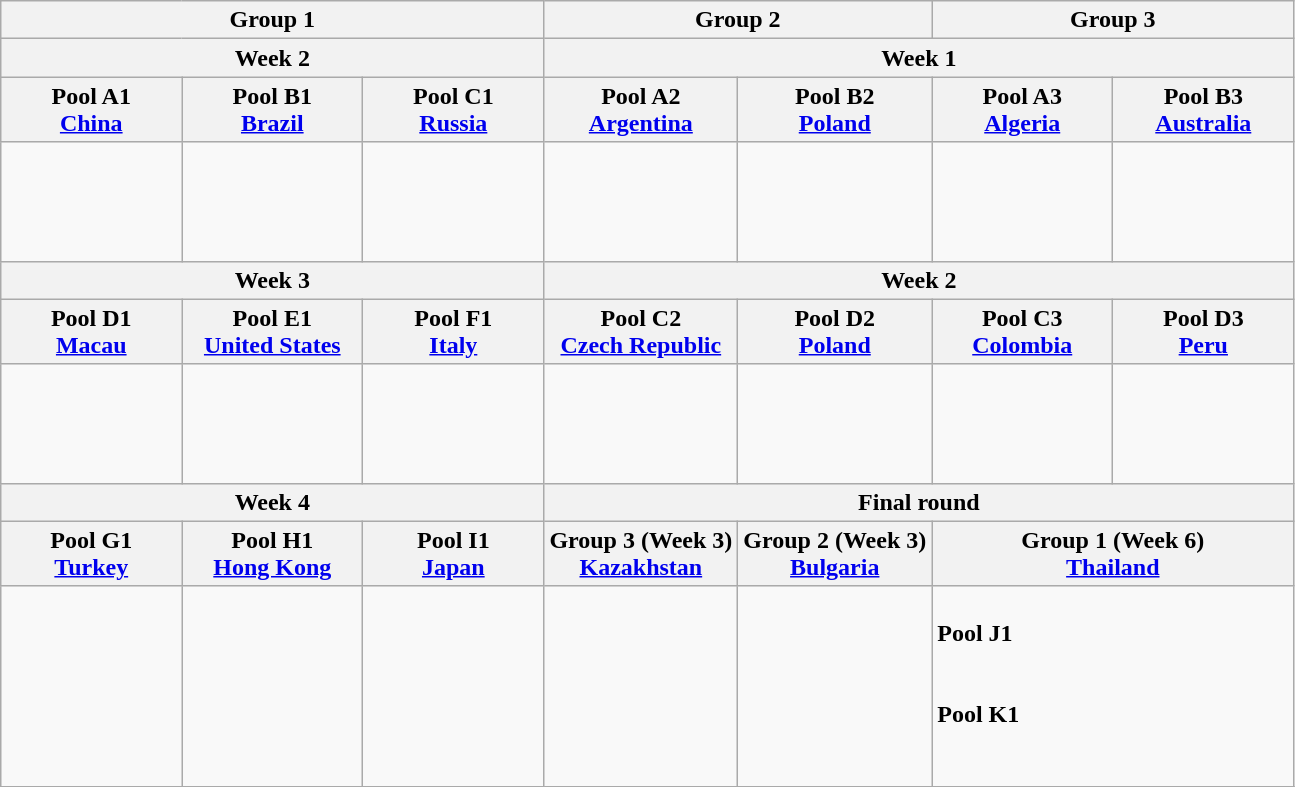<table class="wikitable">
<tr>
<th colspan=3>Group 1</th>
<th colspan=2>Group 2</th>
<th colspan=2>Group 3</th>
</tr>
<tr>
<th colspan=3>Week 2</th>
<th colspan=4>Week 1</th>
</tr>
<tr>
<th width=14%>Pool A1<br> <a href='#'>China</a></th>
<th width=14%>Pool B1<br> <a href='#'>Brazil</a></th>
<th width=14%>Pool C1<br> <a href='#'>Russia</a></th>
<th width=15%>Pool A2<br> <a href='#'>Argentina</a></th>
<th width=15%>Pool B2<br> <a href='#'>Poland</a></th>
<th width=14%>Pool A3<br> <a href='#'>Algeria</a></th>
<th width=14%>Pool B3<br> <a href='#'>Australia</a></th>
</tr>
<tr>
<td><br><br>
<br>
<br>
</td>
<td><br><br>
<br>
<br>
</td>
<td><br><br>
<br>
<br>
</td>
<td><br><br>
<br>
<br>
</td>
<td><br><br>
<br>
<br>
</td>
<td><br><br>
<br>
<br>
</td>
<td><br><br>
<br>
<br>
</td>
</tr>
<tr>
<th colspan=3>Week 3</th>
<th colspan=4>Week 2</th>
</tr>
<tr>
<th>Pool D1<br> <a href='#'>Macau</a></th>
<th>Pool E1<br> <a href='#'>United States</a></th>
<th>Pool F1<br> <a href='#'>Italy</a></th>
<th>Pool C2<br> <a href='#'>Czech Republic</a></th>
<th>Pool D2<br> <a href='#'>Poland</a></th>
<th>Pool C3<br> <a href='#'>Colombia</a></th>
<th>Pool D3<br> <a href='#'>Peru</a></th>
</tr>
<tr>
<td><br><br>
<br>
<br>
</td>
<td><br><br>
<br>
<br>
</td>
<td><br><br>
<br>
<br>
</td>
<td><br><br>
<br>
<br>
</td>
<td><br><br>
<br>
<br>
</td>
<td><br><br>
<br>
<br>
</td>
<td><br><br>
<br>
<br>
</td>
</tr>
<tr>
<th colspan=3>Week 4</th>
<th colspan=4>Final round</th>
</tr>
<tr>
<th>Pool G1<br> <a href='#'>Turkey</a></th>
<th>Pool H1<br> <a href='#'>Hong Kong</a></th>
<th>Pool I1<br> <a href='#'>Japan</a></th>
<th>Group 3 (Week 3)<br><a href='#'>Kazakhstan</a></th>
<th>Group 2 (Week 3)<br><a href='#'>Bulgaria</a></th>
<th colspan=2>Group 1 (Week 6)<br><a href='#'>Thailand</a></th>
</tr>
<tr>
<td><br><br>
<br>
<br>
</td>
<td><br><br>
<br>
<br>
</td>
<td><br><br>
<br>
<br>
</td>
<td><br><br>
<br>
<br>
</td>
<td><br><br>
<br>
<br>
</td>
<td width=28% colspan=2><br>
<strong>Pool J1</strong><br>
<br>
<br>


<strong>Pool K1</strong><br>
<br>
<br>


</td>
</tr>
<tr>
</tr>
</table>
